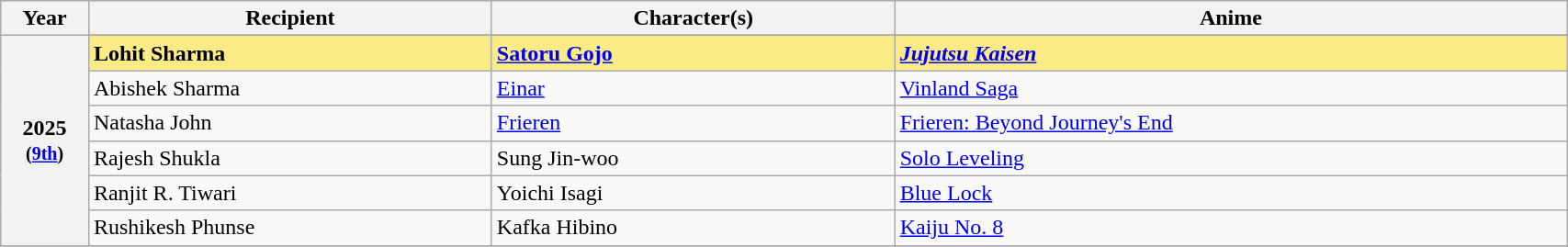<table class="wikitable" style="width:90%;">
<tr>
<th style="width:3%;">Year</th>
<th style="width:15%;">Recipient</th>
<th style="width:15%;">Character(s)</th>
<th style="width:25%;">Anime</th>
</tr>
<tr>
<th rowspan="7" style="text-align:center;">2025 <br><small>(<a href='#'>9th</a>)</small><br></th>
</tr>
<tr style="background:#FAEB86;">
<td><strong>Lohit Sharma</strong></td>
<td><strong><a href='#'>Satoru Gojo</a></strong></td>
<td><strong><em><a href='#'>Jujutsu Kaisen</a><em> <strong></td>
</tr>
<tr>
<td>Abishek Sharma</td>
<td><a href='#'>Einar</a></td>
<td></em><a href='#'>Vinland Saga</a><em> </td>
</tr>
<tr>
<td>Natasha John</td>
<td><a href='#'>Frieren</a></td>
<td></em><a href='#'>Frieren: Beyond Journey's End</a><em></td>
</tr>
<tr>
<td>Rajesh Shukla</td>
<td>Sung Jin-woo</td>
<td></em><a href='#'>Solo Leveling</a><em></td>
</tr>
<tr>
<td>Ranjit R. Tiwari</td>
<td>Yoichi Isagi</td>
<td></em><a href='#'>Blue Lock</a><em> </td>
</tr>
<tr>
<td>Rushikesh Phunse</td>
<td>Kafka Hibino</td>
<td></em><a href='#'>Kaiju No. 8</a><em></td>
</tr>
<tr>
</tr>
</table>
